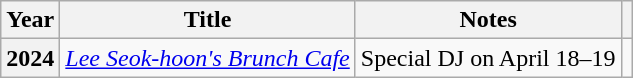<table class="wikitable plainrowheaders">
<tr>
<th scope="col">Year</th>
<th scope="col">Title</th>
<th scope="col">Notes</th>
<th class="unsortable" scope="col"></th>
</tr>
<tr>
<th scope="row">2024</th>
<td><em><a href='#'>Lee Seok-hoon's Brunch Cafe</a></em></td>
<td>Special DJ on April 18–19</td>
<td style="text-align:center"></td>
</tr>
</table>
